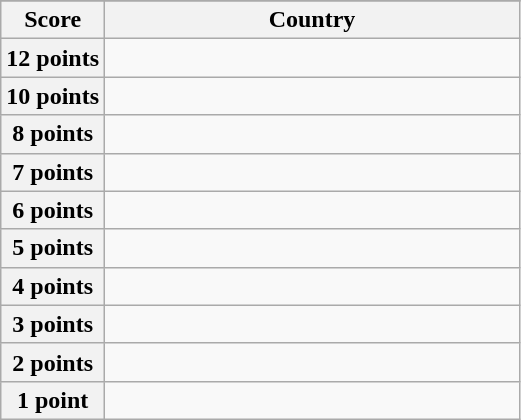<table class="wikitable">
<tr>
</tr>
<tr>
<th scope="col" width="20%">Score</th>
<th scope="col">Country</th>
</tr>
<tr>
<th scope="row">12 points</th>
<td></td>
</tr>
<tr>
<th scope="row">10 points</th>
<td></td>
</tr>
<tr>
<th scope="row">8 points</th>
<td></td>
</tr>
<tr>
<th scope="row">7 points</th>
<td></td>
</tr>
<tr>
<th scope="row">6 points</th>
<td></td>
</tr>
<tr>
<th scope="row">5 points</th>
<td></td>
</tr>
<tr>
<th scope="row">4 points</th>
<td></td>
</tr>
<tr>
<th scope="row">3 points</th>
<td></td>
</tr>
<tr>
<th scope="row">2 points</th>
<td></td>
</tr>
<tr>
<th scope="row">1 point</th>
<td></td>
</tr>
</table>
